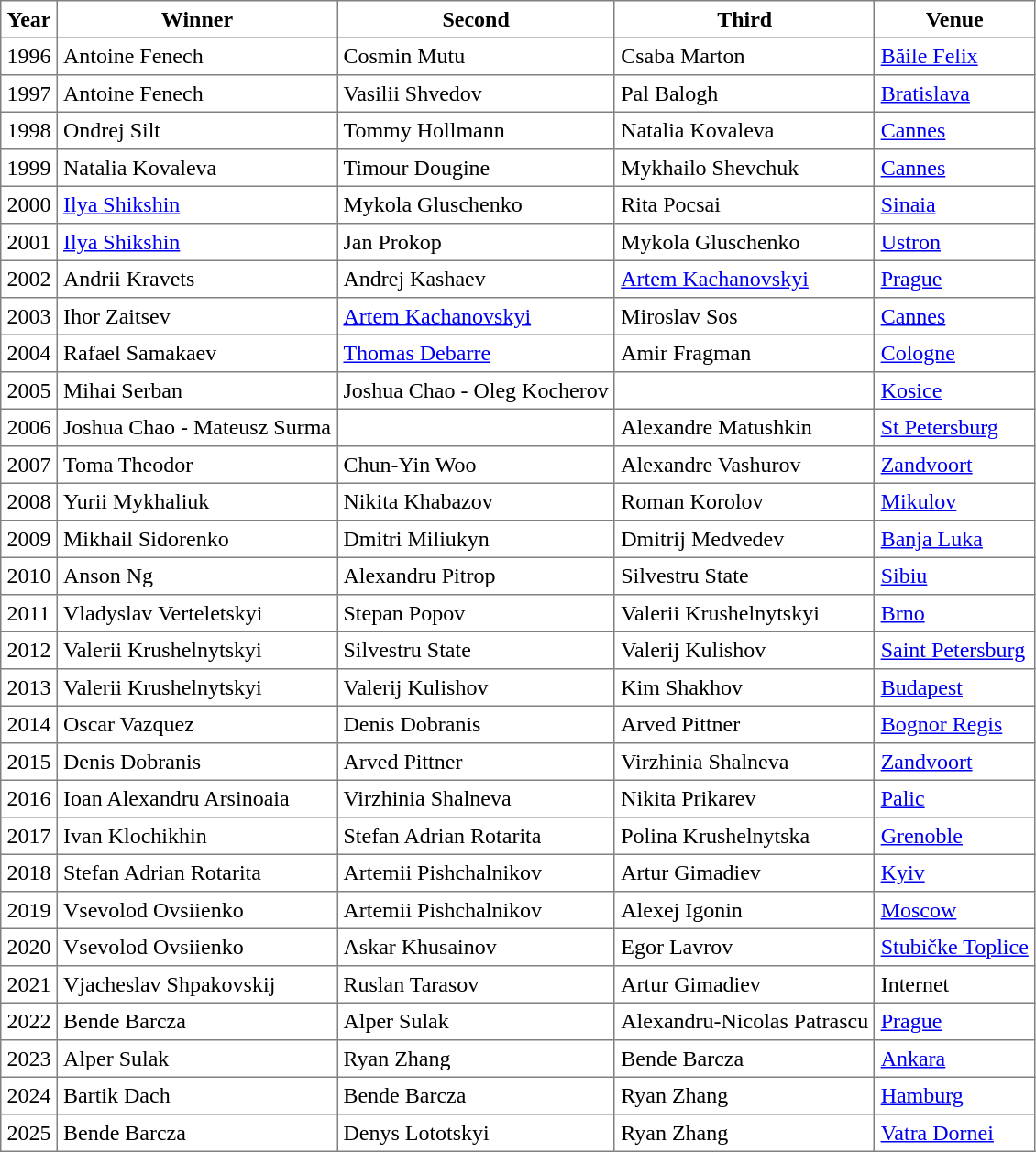<table class="toccolours" border="1" cellpadding="4" cellspacing="0" style="border-collapse: collapse; margin:0;">
<tr>
<th>Year</th>
<th>Winner</th>
<th>Second</th>
<th>Third</th>
<th>Venue</th>
</tr>
<tr valign="top">
<td>1996</td>
<td> Antoine Fenech</td>
<td> Cosmin Mutu</td>
<td> Csaba Marton</td>
<td> <a href='#'>Băile Felix</a></td>
</tr>
<tr valign="top">
<td>1997</td>
<td> Antoine Fenech</td>
<td> Vasilii Shvedov</td>
<td> Pal Balogh</td>
<td> <a href='#'>Bratislava</a></td>
</tr>
<tr valign="top">
<td>1998</td>
<td> Ondrej Silt</td>
<td> Tommy Hollmann</td>
<td> Natalia Kovaleva</td>
<td> <a href='#'>Cannes</a></td>
</tr>
<tr valign="top">
<td>1999</td>
<td> Natalia Kovaleva</td>
<td> Timour Dougine</td>
<td> Mykhailo Shevchuk</td>
<td> <a href='#'>Cannes</a></td>
</tr>
<tr valign="top">
<td>2000</td>
<td> <a href='#'>Ilya Shikshin</a></td>
<td> Mykola Gluschenko</td>
<td> Rita Pocsai</td>
<td> <a href='#'>Sinaia</a></td>
</tr>
<tr valign="top">
<td>2001</td>
<td> <a href='#'>Ilya Shikshin</a></td>
<td> Jan Prokop</td>
<td> Mykola Gluschenko</td>
<td> <a href='#'>Ustron</a></td>
</tr>
<tr valign="top">
<td>2002</td>
<td> Andrii Kravets</td>
<td> Andrej Kashaev</td>
<td> <a href='#'>Artem Kachanovskyi</a></td>
<td> <a href='#'>Prague</a></td>
</tr>
<tr valign="top">
<td>2003</td>
<td> Ihor Zaitsev</td>
<td> <a href='#'>Artem Kachanovskyi</a></td>
<td> Miroslav Sos</td>
<td> <a href='#'>Cannes</a></td>
</tr>
<tr valign="top">
<td>2004</td>
<td> Rafael Samakaev</td>
<td> <a href='#'>Thomas Debarre</a></td>
<td> Amir Fragman</td>
<td> <a href='#'>Cologne</a></td>
</tr>
<tr valign="top">
<td>2005</td>
<td> Mihai Serban</td>
<td> Joshua Chao -  Oleg Kocherov</td>
<td></td>
<td> <a href='#'>Kosice</a></td>
</tr>
<tr valign="top">
<td>2006</td>
<td> Joshua Chao -  Mateusz Surma</td>
<td></td>
<td> Alexandre Matushkin</td>
<td> <a href='#'>St Petersburg</a></td>
</tr>
<tr valign="top">
<td>2007</td>
<td> Toma Theodor</td>
<td> Chun-Yin Woo</td>
<td> Alexandre Vashurov</td>
<td> <a href='#'>Zandvoort</a></td>
</tr>
<tr valign="top">
<td>2008</td>
<td> Yurii Mykhaliuk</td>
<td> Nikita Khabazov</td>
<td> Roman Korolov</td>
<td> <a href='#'>Mikulov</a></td>
</tr>
<tr valign="top">
<td>2009</td>
<td> Mikhail Sidorenko</td>
<td> Dmitri Miliukyn</td>
<td> Dmitrij Medvedev</td>
<td> <a href='#'>Banja Luka</a></td>
</tr>
<tr valign="top">
<td>2010</td>
<td> Anson Ng</td>
<td> Alexandru Pitrop</td>
<td> Silvestru State</td>
<td> <a href='#'>Sibiu</a></td>
</tr>
<tr valign="top">
<td>2011</td>
<td> Vladyslav Verteletskyi</td>
<td> Stepan Popov</td>
<td> Valerii Krushelnytskyi</td>
<td> <a href='#'>Brno</a></td>
</tr>
<tr valign="top">
<td>2012</td>
<td> Valerii Krushelnytskyi</td>
<td> Silvestru State</td>
<td> Valerij Kulishov</td>
<td> <a href='#'>Saint Petersburg</a></td>
</tr>
<tr valign="top">
<td>2013</td>
<td> Valerii Krushelnytskyi</td>
<td> Valerij Kulishov</td>
<td> Kim Shakhov</td>
<td> <a href='#'>Budapest</a></td>
</tr>
<tr valign="top">
<td>2014</td>
<td> Oscar Vazquez</td>
<td> Denis Dobranis</td>
<td> Arved Pittner</td>
<td> <a href='#'>Bognor Regis</a></td>
</tr>
<tr valign="top">
<td>2015</td>
<td> Denis Dobranis</td>
<td> Arved Pittner</td>
<td> Virzhinia Shalneva</td>
<td> <a href='#'>Zandvoort</a></td>
</tr>
<tr valign="top">
<td>2016</td>
<td> Ioan Alexandru Arsinoaia</td>
<td> Virzhinia Shalneva</td>
<td> Nikita Prikarev</td>
<td> <a href='#'>Palic</a></td>
</tr>
<tr valign="top">
<td>2017</td>
<td> Ivan Klochikhin</td>
<td> Stefan Adrian Rotarita</td>
<td> Polina Krushelnytska</td>
<td> <a href='#'>Grenoble</a></td>
</tr>
<tr valign="top">
<td>2018</td>
<td> Stefan Adrian Rotarita</td>
<td> Artemii Pishchalnikov</td>
<td> Artur Gimadiev</td>
<td> <a href='#'>Kyiv</a></td>
</tr>
<tr valign="top">
<td>2019</td>
<td> Vsevolod Ovsiienko</td>
<td> Artemii Pishchalnikov</td>
<td> Alexej Igonin</td>
<td> <a href='#'>Moscow</a></td>
</tr>
<tr valign="top">
<td>2020</td>
<td> Vsevolod Ovsiienko</td>
<td> Askar Khusainov</td>
<td> Egor Lavrov</td>
<td> <a href='#'>Stubičke Toplice</a></td>
</tr>
<tr valign="top">
<td>2021</td>
<td> Vjacheslav Shpakovskij</td>
<td> Ruslan Tarasov</td>
<td> Artur Gimadiev</td>
<td>Internet</td>
</tr>
<tr valign="top">
<td>2022</td>
<td> Bende Barcza</td>
<td> Alper Sulak</td>
<td> Alexandru-Nicolas Patrascu</td>
<td> <a href='#'>Prague</a></td>
</tr>
<tr valign="top">
<td>2023</td>
<td> Alper Sulak</td>
<td> Ryan Zhang</td>
<td> Bende Barcza</td>
<td> <a href='#'>Ankara</a></td>
</tr>
<tr valign="top">
<td>2024</td>
<td> Bartik Dach</td>
<td> Bende Barcza</td>
<td> Ryan Zhang</td>
<td> <a href='#'>Hamburg</a></td>
</tr>
<tr valign="top">
<td>2025</td>
<td> Bende Barcza</td>
<td> 	Denys Lototskyi</td>
<td> Ryan Zhang</td>
<td> <a href='#'>Vatra Dornei</a></td>
</tr>
</table>
